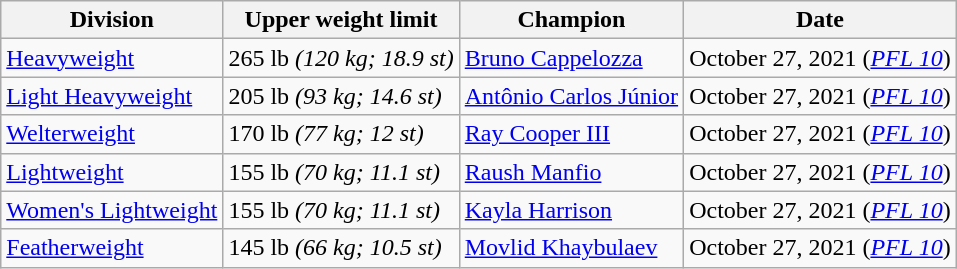<table class="wikitable">
<tr>
<th>Division</th>
<th>Upper weight limit</th>
<th>Champion</th>
<th>Date</th>
</tr>
<tr>
<td><a href='#'>Heavyweight</a></td>
<td>265 lb <em>(120 kg; 18.9 st)</em></td>
<td><a href='#'>Bruno Cappelozza</a></td>
<td>October 27, 2021 (<em><a href='#'>PFL 10</a></em>)</td>
</tr>
<tr>
<td><a href='#'>Light Heavyweight</a></td>
<td>205 lb <em>(93 kg; 14.6 st)</em></td>
<td><a href='#'>Antônio Carlos Júnior</a></td>
<td>October 27, 2021 (<em><a href='#'>PFL 10</a></em>)</td>
</tr>
<tr>
<td><a href='#'>Welterweight</a></td>
<td>170 lb <em>(77 kg; 12 st)</em></td>
<td><a href='#'>Ray Cooper III</a></td>
<td>October 27, 2021 (<em><a href='#'>PFL 10</a></em>)</td>
</tr>
<tr>
<td><a href='#'>Lightweight</a></td>
<td>155 lb <em>(70 kg; 11.1 st)</em></td>
<td><a href='#'>Raush Manfio</a></td>
<td>October 27, 2021 (<em><a href='#'>PFL 10</a></em>)</td>
</tr>
<tr>
<td><a href='#'>Women's Lightweight</a></td>
<td>155 lb <em>(70 kg; 11.1 st)</em></td>
<td><a href='#'>Kayla Harrison</a></td>
<td>October 27, 2021 (<em><a href='#'>PFL 10</a></em>)</td>
</tr>
<tr>
<td><a href='#'>Featherweight</a></td>
<td>145 lb <em>(66 kg; 10.5 st)</em></td>
<td><a href='#'>Movlid Khaybulaev</a></td>
<td>October 27, 2021 (<em><a href='#'>PFL 10</a></em>)</td>
</tr>
</table>
